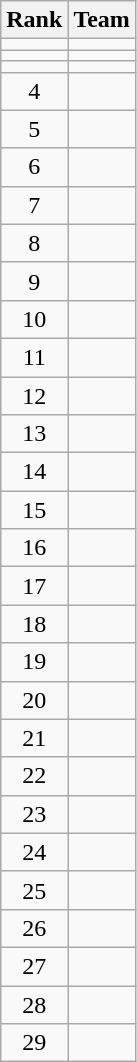<table class="wikitable">
<tr>
<th>Rank</th>
<th>Team</th>
</tr>
<tr>
<td align=center></td>
<td></td>
</tr>
<tr>
<td align=center></td>
<td></td>
</tr>
<tr>
<td align=center></td>
<td></td>
</tr>
<tr>
<td align=center>4</td>
<td></td>
</tr>
<tr>
<td align=center>5</td>
<td></td>
</tr>
<tr>
<td align=center>6</td>
<td></td>
</tr>
<tr>
<td align=center>7</td>
<td></td>
</tr>
<tr>
<td align=center>8</td>
<td></td>
</tr>
<tr>
<td align=center>9</td>
<td></td>
</tr>
<tr>
<td align=center>10</td>
<td></td>
</tr>
<tr>
<td align=center>11</td>
<td></td>
</tr>
<tr>
<td align=center>12</td>
<td></td>
</tr>
<tr>
<td align=center>13</td>
<td></td>
</tr>
<tr>
<td align=center>14</td>
<td></td>
</tr>
<tr>
<td align=center>15</td>
<td></td>
</tr>
<tr>
<td align=center>16</td>
<td></td>
</tr>
<tr>
<td align=center>17</td>
<td></td>
</tr>
<tr>
<td align=center>18</td>
<td></td>
</tr>
<tr>
<td align=center>19</td>
<td></td>
</tr>
<tr>
<td align=center>20</td>
<td></td>
</tr>
<tr>
<td align=center>21</td>
<td></td>
</tr>
<tr>
<td align=center>22</td>
<td></td>
</tr>
<tr>
<td align=center>23</td>
<td></td>
</tr>
<tr>
<td align=center>24</td>
<td></td>
</tr>
<tr>
<td align=center>25</td>
<td></td>
</tr>
<tr>
<td align=center>26</td>
<td></td>
</tr>
<tr>
<td align=center>27</td>
<td></td>
</tr>
<tr>
<td align=center>28</td>
<td></td>
</tr>
<tr>
<td align=center>29</td>
<td></td>
</tr>
</table>
